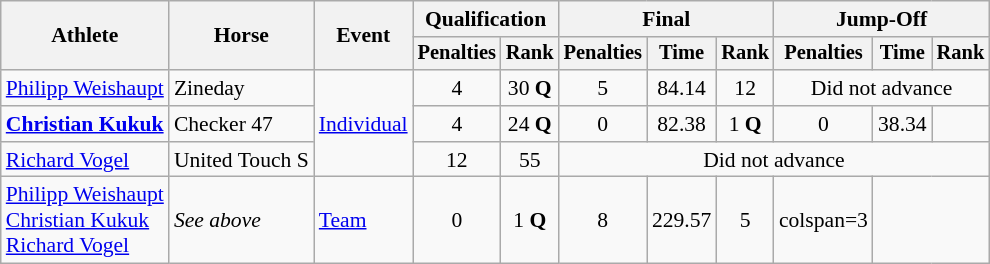<table class="wikitable" style="font-size:90%">
<tr>
<th rowspan="2">Athlete</th>
<th rowspan="2">Horse</th>
<th rowspan="2">Event</th>
<th colspan="2">Qualification</th>
<th colspan="3">Final</th>
<th colspan="3">Jump-Off</th>
</tr>
<tr style="font-size:95%">
<th>Penalties</th>
<th>Rank</th>
<th>Penalties</th>
<th>Time</th>
<th>Rank</th>
<th>Penalties</th>
<th>Time</th>
<th>Rank</th>
</tr>
<tr align=center>
<td align=left><a href='#'>Philipp Weishaupt</a></td>
<td align=left>Zineday</td>
<td align=left rowspan=3><a href='#'>Individual</a></td>
<td>4</td>
<td>30 <strong>Q</strong></td>
<td>5</td>
<td>84.14</td>
<td>12</td>
<td colspan=3>Did not advance</td>
</tr>
<tr align=center>
<td align=left><strong><a href='#'>Christian Kukuk</a></strong></td>
<td align=left>Checker 47</td>
<td>4</td>
<td>24 <strong>Q</strong></td>
<td>0</td>
<td>82.38</td>
<td>1 <strong>Q</strong></td>
<td>0</td>
<td>38.34</td>
<td></td>
</tr>
<tr align=center>
<td align=left><a href='#'>Richard Vogel</a></td>
<td align=left>United Touch S</td>
<td>12</td>
<td>55</td>
<td colspan=6>Did not advance</td>
</tr>
<tr align=center>
<td align=left><a href='#'>Philipp Weishaupt</a><br><a href='#'>Christian Kukuk</a><br><a href='#'>Richard Vogel</a></td>
<td align=left><em>See above</em></td>
<td align=left><a href='#'>Team</a></td>
<td>0</td>
<td>1 <strong>Q</strong></td>
<td>8</td>
<td>229.57</td>
<td>5</td>
<td>colspan=3 </td>
</tr>
</table>
